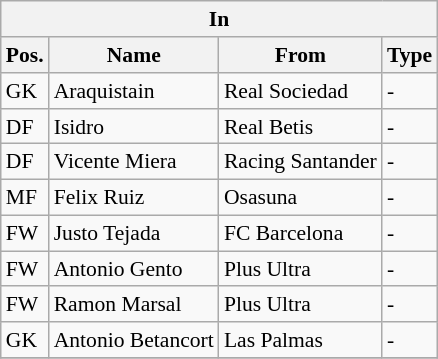<table class="wikitable" style="font-size:90%;float:left; margin-right:1em;">
<tr>
<th colspan="4">In</th>
</tr>
<tr>
<th>Pos.</th>
<th>Name</th>
<th>From</th>
<th>Type</th>
</tr>
<tr>
<td>GK</td>
<td>Araquistain</td>
<td>Real Sociedad</td>
<td>-</td>
</tr>
<tr>
<td>DF</td>
<td>Isidro</td>
<td>Real Betis</td>
<td>-</td>
</tr>
<tr>
<td>DF</td>
<td>Vicente Miera</td>
<td>Racing Santander</td>
<td>-</td>
</tr>
<tr>
<td>MF</td>
<td>Felix Ruiz</td>
<td>Osasuna</td>
<td>-</td>
</tr>
<tr>
<td>FW</td>
<td>Justo Tejada</td>
<td>FC Barcelona</td>
<td>-</td>
</tr>
<tr>
<td>FW</td>
<td>Antonio Gento</td>
<td>Plus Ultra</td>
<td>-</td>
</tr>
<tr>
<td>FW</td>
<td>Ramon Marsal</td>
<td>Plus Ultra</td>
<td>-</td>
</tr>
<tr>
<td>GK</td>
<td>Antonio Betancort</td>
<td>Las Palmas</td>
<td>-</td>
</tr>
<tr>
</tr>
</table>
